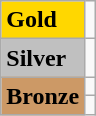<table class="wikitable">
<tr>
<td bgcolor="#ffd700"><strong>Gold</strong></td>
<td></td>
</tr>
<tr>
<td bgcolor="#c0c0c0"><strong>Silver</strong></td>
<td></td>
</tr>
<tr>
<td rowspan="2" bgcolor="#cc9966"><strong>Bronze</strong></td>
<td></td>
</tr>
<tr>
<td></td>
</tr>
</table>
